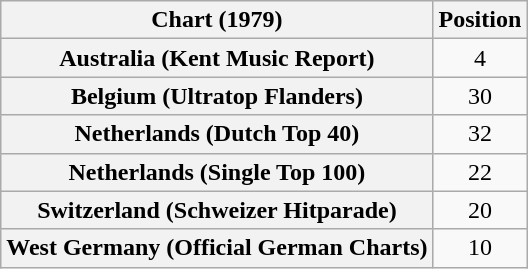<table class="wikitable sortable plainrowheaders" style="text-align:center">
<tr>
<th>Chart (1979)</th>
<th>Position</th>
</tr>
<tr>
<th scope="row">Australia (Kent Music Report)</th>
<td>4</td>
</tr>
<tr>
<th scope="row">Belgium (Ultratop Flanders)</th>
<td>30</td>
</tr>
<tr>
<th scope="row">Netherlands (Dutch Top 40)</th>
<td>32</td>
</tr>
<tr>
<th scope="row">Netherlands (Single Top 100)</th>
<td>22</td>
</tr>
<tr>
<th scope="row">Switzerland (Schweizer Hitparade)</th>
<td>20</td>
</tr>
<tr>
<th scope="row">West Germany (Official German Charts)</th>
<td>10</td>
</tr>
</table>
